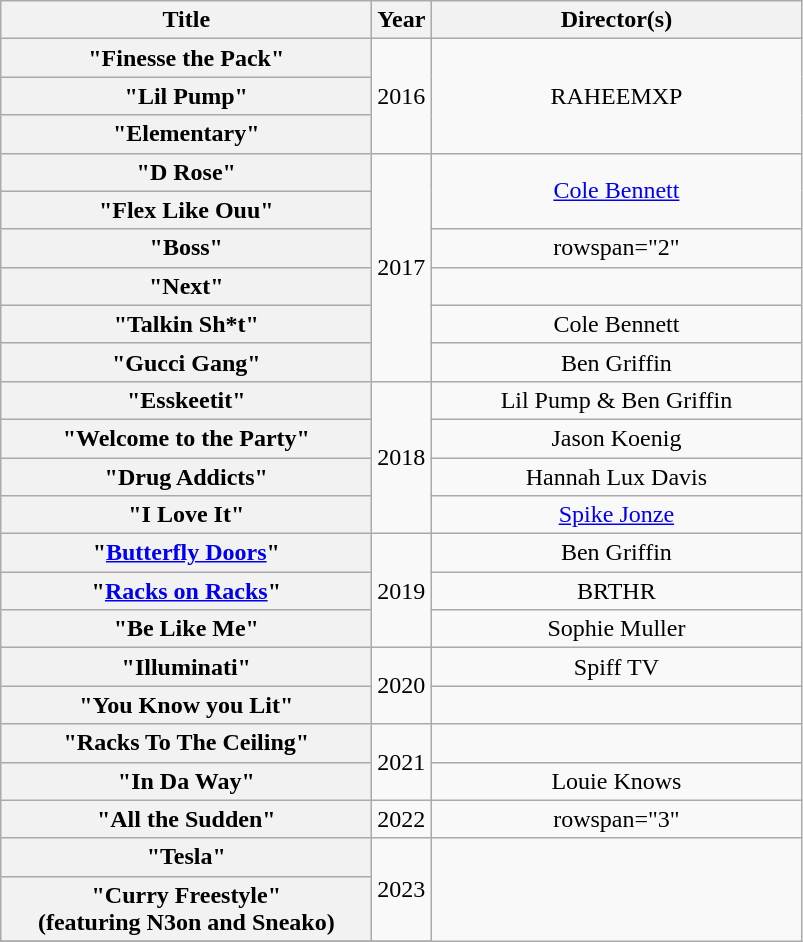<table class="wikitable plainrowheaders" style="text-align:center;">
<tr>
<th scope="col" style="width:15em;">Title</th>
<th scope="col" style="width:1em;">Year</th>
<th scope="col" style="width:15em;">Director(s)</th>
</tr>
<tr>
<th scope="row">"Finesse the Pack"<br></th>
<td rowspan="3">2016</td>
<td rowspan="3">RAHEEMXP</td>
</tr>
<tr>
<th scope="row">"Lil Pump"</th>
</tr>
<tr>
<th scope="row">"Elementary"</th>
</tr>
<tr>
<th scope="row">"D Rose"</th>
<td rowspan="6">2017</td>
<td rowspan="2"><a href='#'>Cole Bennett</a></td>
</tr>
<tr>
<th scope="row">"Flex Like Ouu"</th>
</tr>
<tr>
<th scope="row">"Boss"</th>
<td>rowspan="2" </td>
</tr>
<tr>
<th scope="row">"Next"<br></th>
</tr>
<tr>
<th scope="row">"Talkin Sh*t"<br></th>
<td>Cole Bennett</td>
</tr>
<tr>
<th scope="row">"Gucci Gang"</th>
<td>Ben Griffin</td>
</tr>
<tr>
<th scope="row">"Esskeetit"</th>
<td rowspan="4">2018</td>
<td>Lil Pump & Ben Griffin</td>
</tr>
<tr>
<th scope="row">"Welcome to the Party"<br></th>
<td>Jason Koenig</td>
</tr>
<tr>
<th scope="row">"Drug Addicts"</th>
<td>Hannah Lux Davis</td>
</tr>
<tr>
<th scope="row">"I Love It"<br></th>
<td><a href='#'>Spike Jonze</a></td>
</tr>
<tr>
<th scope="row">"<a href='#'>Butterfly Doors</a>"</th>
<td rowspan="3">2019</td>
<td>Ben Griffin</td>
</tr>
<tr>
<th scope="row">"<a href='#'>Racks on Racks</a>"</th>
<td>BRTHR</td>
</tr>
<tr>
<th scope="row">"Be Like Me"<br></th>
<td>Sophie Muller</td>
</tr>
<tr>
<th scope="row">"Illuminati"<br></th>
<td rowspan="2">2020</td>
<td>Spiff TV</td>
</tr>
<tr>
<th scope="row">"You Know you Lit"<br></th>
<td></td>
</tr>
<tr>
<th scope="row">"Racks To The Ceiling"<br></th>
<td rowspan="2">2021</td>
<td></td>
</tr>
<tr>
<th scope="row">"In Da Way"</th>
<td>Louie Knows</td>
</tr>
<tr>
<th scope="row">"All the Sudden"</th>
<td>2022</td>
<td>rowspan="3" </td>
</tr>
<tr>
<th scope="row">"Tesla"<br></th>
<td rowspan="2">2023</td>
</tr>
<tr>
<th scope="row">"Curry Freestyle"<br><span>(featuring N3on and Sneako)</span></th>
</tr>
<tr>
</tr>
</table>
